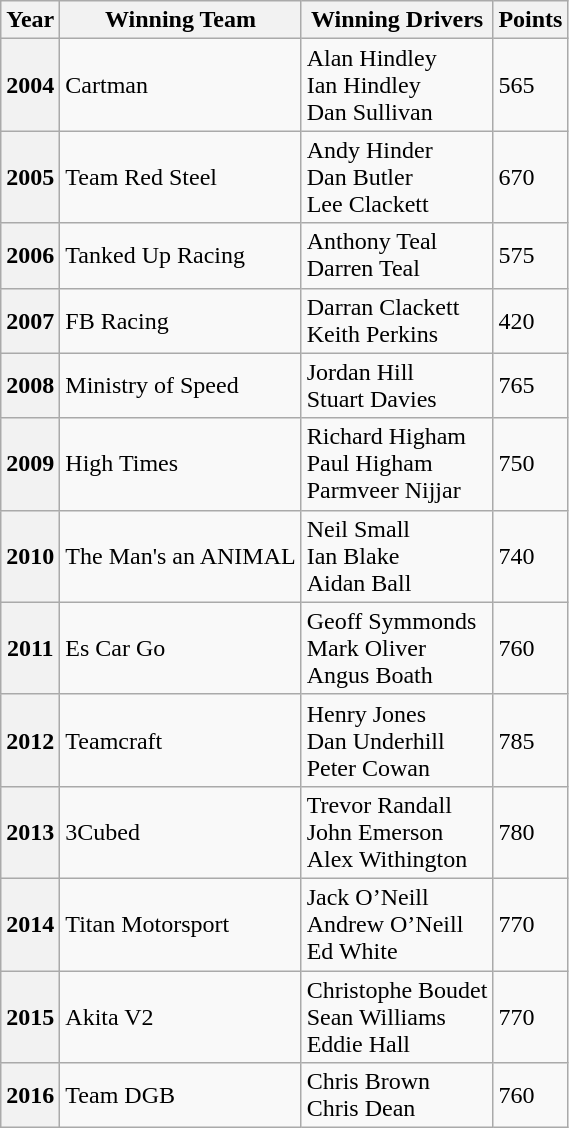<table class="wikitable">
<tr>
<th>Year</th>
<th>Winning Team</th>
<th>Winning Drivers</th>
<th>Points</th>
</tr>
<tr>
<th>2004</th>
<td>Cartman</td>
<td>Alan Hindley<br>Ian Hindley<br>Dan Sullivan</td>
<td>565</td>
</tr>
<tr>
<th>2005</th>
<td>Team Red Steel</td>
<td>Andy Hinder<br>Dan Butler<br>Lee Clackett</td>
<td>670</td>
</tr>
<tr>
<th>2006</th>
<td>Tanked Up Racing</td>
<td>Anthony Teal<br>Darren Teal</td>
<td>575</td>
</tr>
<tr>
<th>2007</th>
<td>FB Racing</td>
<td>Darran Clackett<br>Keith Perkins</td>
<td>420</td>
</tr>
<tr>
<th>2008</th>
<td>Ministry of Speed</td>
<td>Jordan Hill<br>Stuart Davies</td>
<td>765</td>
</tr>
<tr>
<th>2009</th>
<td>High Times</td>
<td>Richard Higham<br>Paul Higham<br>Parmveer Nijjar</td>
<td>750</td>
</tr>
<tr>
<th>2010</th>
<td>The Man's an ANIMAL</td>
<td>Neil Small<br>Ian Blake<br>Aidan Ball</td>
<td>740</td>
</tr>
<tr>
<th>2011</th>
<td>Es Car Go</td>
<td>Geoff Symmonds<br>Mark Oliver<br>Angus Boath<br></td>
<td>760</td>
</tr>
<tr>
<th>2012</th>
<td>Teamcraft</td>
<td>Henry Jones<br>Dan Underhill<br>Peter Cowan<br></td>
<td>785</td>
</tr>
<tr>
<th>2013</th>
<td>3Cubed</td>
<td>Trevor Randall<br>John Emerson<br>Alex Withington<br></td>
<td>780</td>
</tr>
<tr>
<th>2014</th>
<td>Titan Motorsport</td>
<td>Jack O’Neill<br>Andrew O’Neill<br>Ed White</td>
<td>770</td>
</tr>
<tr>
<th>2015</th>
<td>Akita V2</td>
<td>Christophe Boudet<br>Sean Williams<br>Eddie Hall</td>
<td>770</td>
</tr>
<tr>
<th>2016</th>
<td>Team DGB</td>
<td>Chris Brown<br>Chris Dean</td>
<td>760</td>
</tr>
</table>
